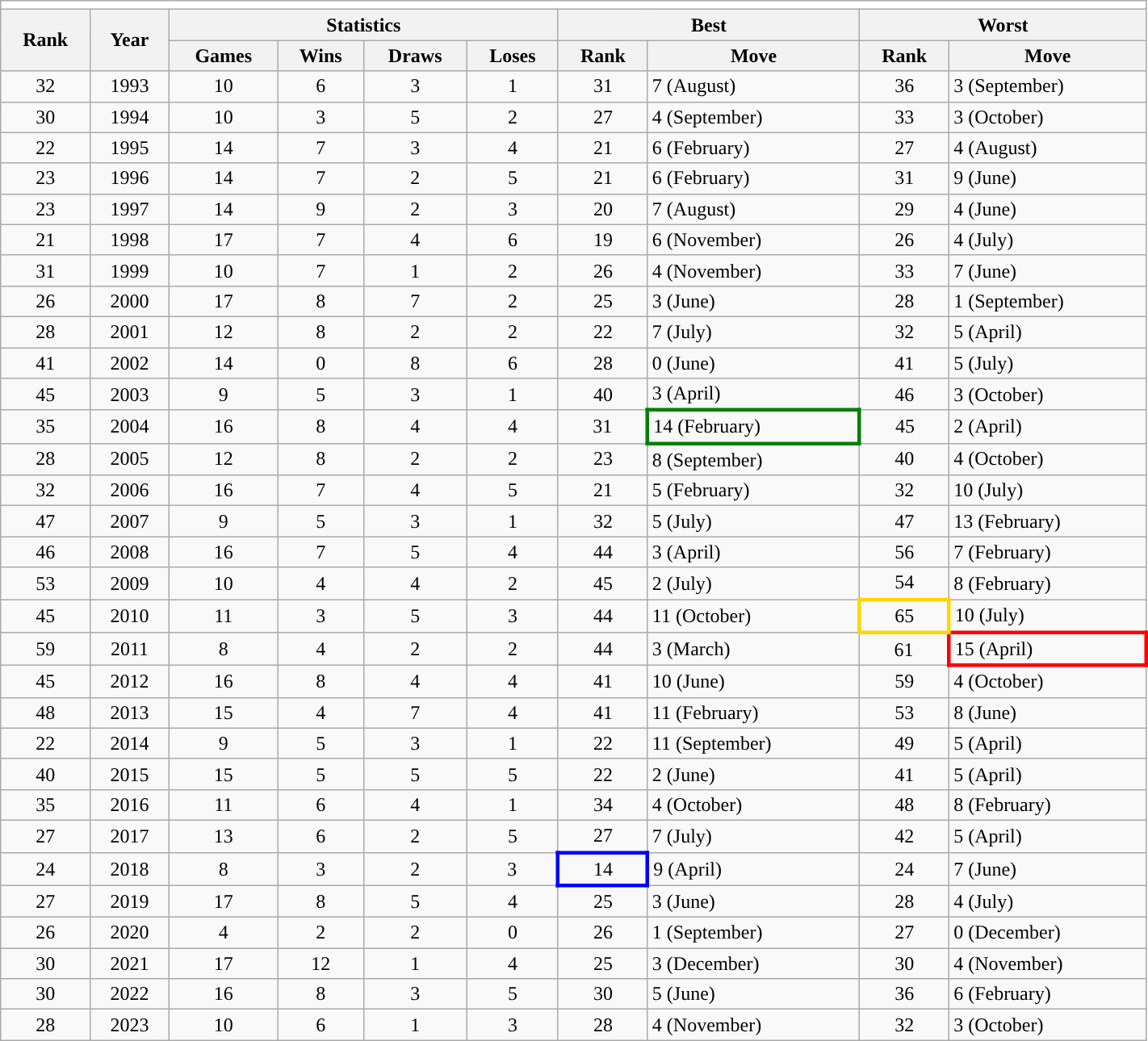<table class="wikitable " style="text-align: center; width:75%">
<tr>
<th colspan="10" style="background:#FFFFFF; color:#E70013; "><a href='#'></a></th>
</tr>
<tr>
<th rowspan="2">Rank</th>
<th rowspan="2">Year</th>
<th colspan="4">Statistics</th>
<th colspan="2">Best</th>
<th colspan="2">Worst</th>
</tr>
<tr>
<th>Games</th>
<th>Wins</th>
<th>Draws</th>
<th>Loses</th>
<th>Rank</th>
<th>Move</th>
<th>Rank</th>
<th>Move</th>
</tr>
<tr>
<td>32</td>
<td>1993</td>
<td>10</td>
<td>6</td>
<td>3</td>
<td>1</td>
<td>31</td>
<td align="Left"> 7 (August)</td>
<td>36</td>
<td align="Left"> 3 (September)</td>
</tr>
<tr>
<td>30</td>
<td>1994</td>
<td>10</td>
<td>3</td>
<td>5</td>
<td>2</td>
<td>27</td>
<td align="Left"> 4 (September)</td>
<td>33</td>
<td align="Left"> 3 (October)</td>
</tr>
<tr>
<td>22</td>
<td>1995</td>
<td>14</td>
<td>7</td>
<td>3</td>
<td>4</td>
<td>21</td>
<td align="Left"> 6 (February)</td>
<td>27</td>
<td align="Left"> 4 (August)</td>
</tr>
<tr>
<td>23</td>
<td>1996</td>
<td>14</td>
<td>7</td>
<td>2</td>
<td>5</td>
<td>21</td>
<td align="Left"> 6 (February)</td>
<td>31</td>
<td align="Left"> 9 (June)</td>
</tr>
<tr>
<td>23</td>
<td>1997</td>
<td>14</td>
<td>9</td>
<td>2</td>
<td>3</td>
<td>20</td>
<td align="Left"> 7 (August)</td>
<td>29</td>
<td align="Left"> 4 (June)</td>
</tr>
<tr>
<td>21</td>
<td>1998</td>
<td>17</td>
<td>7</td>
<td>4</td>
<td>6</td>
<td>19</td>
<td align="Left"> 6 (November)</td>
<td>26</td>
<td align="Left"> 4 (July)</td>
</tr>
<tr>
<td>31</td>
<td>1999</td>
<td>10</td>
<td>7</td>
<td>1</td>
<td>2</td>
<td>26</td>
<td align="Left"> 4 (November)</td>
<td>33</td>
<td align="Left"> 7 (June)</td>
</tr>
<tr>
<td>26</td>
<td>2000</td>
<td>17</td>
<td>8</td>
<td>7</td>
<td>2</td>
<td>25</td>
<td align="Left"> 3 (June)</td>
<td>28</td>
<td align="Left"> 1 (September)</td>
</tr>
<tr>
<td>28</td>
<td>2001</td>
<td>12</td>
<td>8</td>
<td>2</td>
<td>2</td>
<td>22</td>
<td align="Left"> 7 (July)</td>
<td>32</td>
<td align="Left"> 5 (April)</td>
</tr>
<tr>
<td>41</td>
<td>2002</td>
<td>14</td>
<td>0</td>
<td>8</td>
<td>6</td>
<td>28</td>
<td align="Left"> 0 (June)</td>
<td>41</td>
<td align="Left"> 5 (July)</td>
</tr>
<tr>
<td>45</td>
<td>2003</td>
<td>9</td>
<td>5</td>
<td>3</td>
<td>1</td>
<td>40</td>
<td align="Left"> 3 (April)</td>
<td>46</td>
<td align="Left"> 3 (October)</td>
</tr>
<tr>
<td>35</td>
<td>2004</td>
<td>16</td>
<td>8</td>
<td>4</td>
<td>4</td>
<td>31</td>
<td align="Left" style="border: 3px solid green;"> 14 (February)</td>
<td>45</td>
<td align="Left"> 2 (April)</td>
</tr>
<tr>
<td>28</td>
<td>2005</td>
<td>12</td>
<td>8</td>
<td>2</td>
<td>2</td>
<td>23</td>
<td align="Left"> 8 (September)</td>
<td>40</td>
<td align="Left"> 4 (October)</td>
</tr>
<tr>
<td>32</td>
<td>2006</td>
<td>16</td>
<td>7</td>
<td>4</td>
<td>5</td>
<td>21</td>
<td align="Left"> 5 (February)</td>
<td>32</td>
<td align="Left"> 10 (July)</td>
</tr>
<tr>
<td>47</td>
<td>2007</td>
<td>9</td>
<td>5</td>
<td>3</td>
<td>1</td>
<td>32</td>
<td align="Left"> 5 (July)</td>
<td>47</td>
<td align="Left"> 13 (February)</td>
</tr>
<tr>
<td>46</td>
<td>2008</td>
<td>16</td>
<td>7</td>
<td>5</td>
<td>4</td>
<td>44</td>
<td align="Left"> 3 (April)</td>
<td>56</td>
<td align="Left"> 7 (February)</td>
</tr>
<tr>
<td>53</td>
<td>2009</td>
<td>10</td>
<td>4</td>
<td>4</td>
<td>2</td>
<td>45</td>
<td align="Left"> 2 (July)</td>
<td>54</td>
<td align="Left"> 8 (February)</td>
</tr>
<tr>
<td>45</td>
<td>2010</td>
<td>11</td>
<td>3</td>
<td>5</td>
<td>3</td>
<td>44</td>
<td align="Left"> 11 (October)</td>
<td style="border: 3px solid gold;">65</td>
<td align="Left"> 10 (July)</td>
</tr>
<tr>
<td>59</td>
<td>2011</td>
<td>8</td>
<td>4</td>
<td>2</td>
<td>2</td>
<td>44</td>
<td align="Left"> 3 (March)</td>
<td>61</td>
<td align="Left"  style="border: 3px solid red;"> 15 (April)</td>
</tr>
<tr>
<td>45</td>
<td>2012</td>
<td>16</td>
<td>8</td>
<td>4</td>
<td>4</td>
<td>41</td>
<td align="Left"> 10 (June)</td>
<td>59</td>
<td align="Left"> 4 (October)</td>
</tr>
<tr>
<td>48</td>
<td>2013</td>
<td>15</td>
<td>4</td>
<td>7</td>
<td>4</td>
<td>41</td>
<td align="Left"> 11 (February)</td>
<td>53</td>
<td align="Left"> 8 (June)</td>
</tr>
<tr>
<td>22</td>
<td>2014</td>
<td>9</td>
<td>5</td>
<td>3</td>
<td>1</td>
<td>22</td>
<td align="Left"> 11 (September)</td>
<td>49</td>
<td align="Left"> 5 (April)</td>
</tr>
<tr>
<td>40</td>
<td>2015</td>
<td>15</td>
<td>5</td>
<td>5</td>
<td>5</td>
<td>22</td>
<td align="Left"> 2 (June)</td>
<td>41</td>
<td align="Left"> 5 (April)</td>
</tr>
<tr>
<td>35</td>
<td>2016</td>
<td>11</td>
<td>6</td>
<td>4</td>
<td>1</td>
<td>34</td>
<td align="Left"> 4 (October)</td>
<td>48</td>
<td align="Left"> 8 (February)</td>
</tr>
<tr>
<td>27</td>
<td>2017</td>
<td>13</td>
<td>6</td>
<td>2</td>
<td>5</td>
<td>27</td>
<td align="Left"> 7 (July)</td>
<td>42</td>
<td align="Left"> 5 (April)</td>
</tr>
<tr>
<td>24</td>
<td>2018</td>
<td>8</td>
<td>3</td>
<td>2</td>
<td>3</td>
<td style="border: 3px solid blue;">14</td>
<td align="Left"> 9 (April)</td>
<td>24</td>
<td align="Left"> 7 (June)</td>
</tr>
<tr>
<td>27</td>
<td>2019</td>
<td>17</td>
<td>8</td>
<td>5</td>
<td>4</td>
<td>25</td>
<td align="Left"> 3 (June)</td>
<td>28</td>
<td align="Left"> 4 (July)</td>
</tr>
<tr>
<td>26</td>
<td>2020</td>
<td>4</td>
<td>2</td>
<td>2</td>
<td>0</td>
<td>26</td>
<td align="Left"> 1 (September)</td>
<td>27</td>
<td align="Left"> 0 (December)</td>
</tr>
<tr>
<td>30</td>
<td>2021</td>
<td>17</td>
<td>12</td>
<td>1</td>
<td>4</td>
<td>25</td>
<td align="Left"> 3 (December)</td>
<td>30</td>
<td align="Left"> 4 (November)</td>
</tr>
<tr>
<td>30</td>
<td>2022</td>
<td>16</td>
<td>8</td>
<td>3</td>
<td>5</td>
<td>30</td>
<td align="Left"> 5 (June)</td>
<td>36</td>
<td align="Left"> 6 (February)</td>
</tr>
<tr>
<td>28</td>
<td>2023</td>
<td>10</td>
<td>6</td>
<td>1</td>
<td>3</td>
<td>28</td>
<td align="Left"> 4 (November)</td>
<td>32</td>
<td align="Left"> 3 (October)</td>
</tr>
</table>
